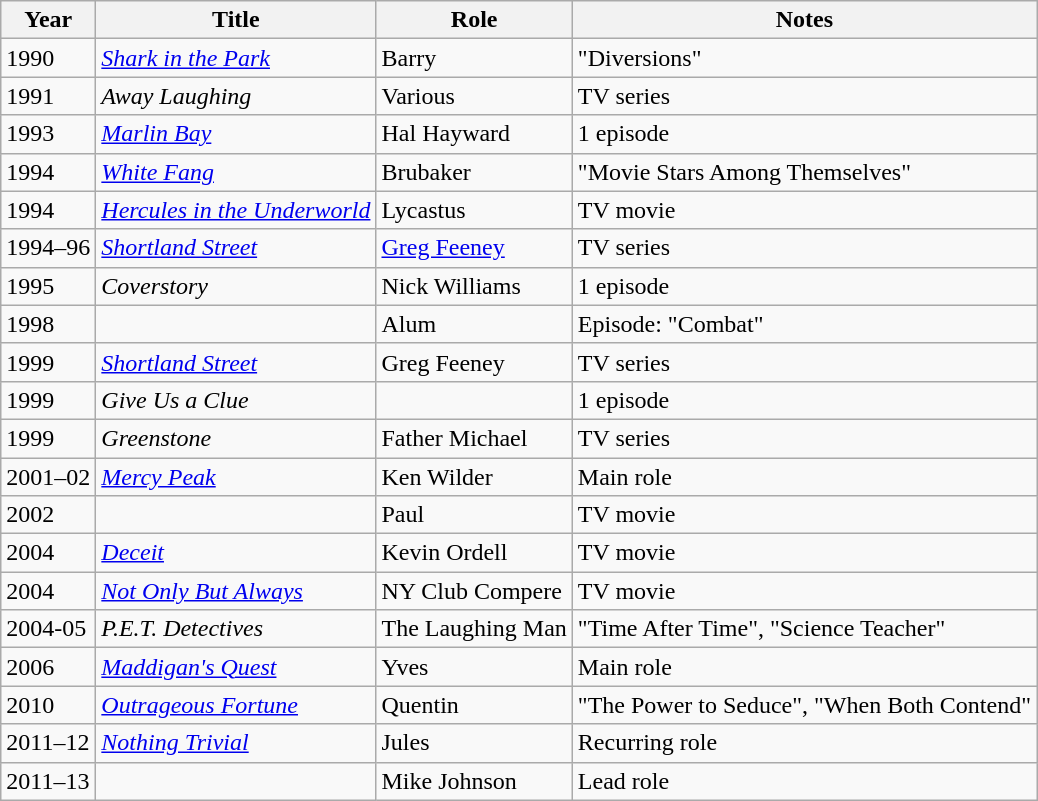<table class="wikitable sortable">
<tr>
<th>Year</th>
<th>Title</th>
<th>Role</th>
<th class="unsortable">Notes</th>
</tr>
<tr>
<td>1990</td>
<td><em><a href='#'>Shark in the Park</a></em></td>
<td>Barry</td>
<td>"Diversions"</td>
</tr>
<tr>
<td>1991</td>
<td><em>Away Laughing</em></td>
<td>Various</td>
<td>TV series</td>
</tr>
<tr>
<td>1993</td>
<td><em><a href='#'>Marlin Bay</a></em></td>
<td>Hal Hayward</td>
<td>1 episode</td>
</tr>
<tr>
<td>1994</td>
<td><em><a href='#'>White Fang</a></em></td>
<td>Brubaker</td>
<td>"Movie Stars Among Themselves"</td>
</tr>
<tr>
<td>1994</td>
<td><em><a href='#'>Hercules in the Underworld</a></em></td>
<td>Lycastus</td>
<td>TV movie</td>
</tr>
<tr>
<td>1994–96</td>
<td><em><a href='#'>Shortland Street</a></em></td>
<td><a href='#'>Greg Feeney</a></td>
<td>TV series</td>
</tr>
<tr>
<td>1995</td>
<td><em>Coverstory</em></td>
<td>Nick Williams</td>
<td>1 episode</td>
</tr>
<tr>
<td>1998</td>
<td><em></em></td>
<td>Alum</td>
<td>Episode: "Combat"</td>
</tr>
<tr>
<td>1999</td>
<td><em><a href='#'>Shortland Street</a></em></td>
<td>Greg Feeney</td>
<td>TV series</td>
</tr>
<tr>
<td>1999</td>
<td><em>Give Us a Clue</em></td>
<td></td>
<td>1 episode</td>
</tr>
<tr>
<td>1999</td>
<td><em>Greenstone</em></td>
<td>Father Michael</td>
<td>TV series</td>
</tr>
<tr>
<td>2001–02</td>
<td><em><a href='#'>Mercy Peak</a></em></td>
<td>Ken Wilder</td>
<td>Main role</td>
</tr>
<tr>
<td>2002</td>
<td><em></em></td>
<td>Paul</td>
<td>TV movie</td>
</tr>
<tr>
<td>2004</td>
<td><em><a href='#'>Deceit</a></em></td>
<td>Kevin Ordell</td>
<td>TV movie</td>
</tr>
<tr>
<td>2004</td>
<td><em><a href='#'>Not Only But Always</a></em></td>
<td>NY Club Compere</td>
<td>TV movie</td>
</tr>
<tr>
<td>2004-05</td>
<td><em>P.E.T. Detectives</em></td>
<td>The Laughing Man</td>
<td>"Time After Time", "Science Teacher"</td>
</tr>
<tr>
<td>2006</td>
<td><em><a href='#'>Maddigan's Quest</a></em></td>
<td>Yves</td>
<td>Main role</td>
</tr>
<tr>
<td>2010</td>
<td><em><a href='#'>Outrageous Fortune</a></em></td>
<td>Quentin</td>
<td>"The Power to Seduce", "When Both Contend"</td>
</tr>
<tr>
<td>2011–12</td>
<td><em><a href='#'>Nothing Trivial</a></em></td>
<td>Jules</td>
<td>Recurring role</td>
</tr>
<tr>
<td>2011–13</td>
<td><em></em></td>
<td>Mike Johnson</td>
<td>Lead role</td>
</tr>
</table>
